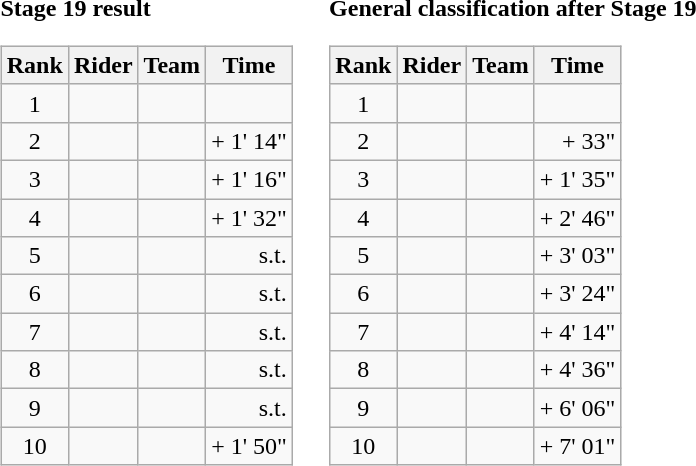<table>
<tr>
<td><strong>Stage 19 result</strong><br><table class="wikitable">
<tr>
<th scope="col">Rank</th>
<th scope="col">Rider</th>
<th scope="col">Team</th>
<th scope="col">Time</th>
</tr>
<tr>
<td style="text-align:center;">1</td>
<td></td>
<td></td>
<td style="text-align:right;"></td>
</tr>
<tr>
<td style="text-align:center;">2</td>
<td></td>
<td></td>
<td style="text-align:right;">+ 1' 14"</td>
</tr>
<tr>
<td style="text-align:center;">3</td>
<td></td>
<td></td>
<td style="text-align:right;">+ 1' 16"</td>
</tr>
<tr>
<td style="text-align:center;">4</td>
<td></td>
<td></td>
<td style="text-align:right;">+ 1' 32"</td>
</tr>
<tr>
<td style="text-align:center;">5</td>
<td></td>
<td></td>
<td style="text-align:right;">s.t.</td>
</tr>
<tr>
<td style="text-align:center;">6</td>
<td></td>
<td></td>
<td style="text-align:right;">s.t.</td>
</tr>
<tr>
<td style="text-align:center;">7</td>
<td></td>
<td></td>
<td style="text-align:right;">s.t.</td>
</tr>
<tr>
<td style="text-align:center;">8</td>
<td></td>
<td></td>
<td style="text-align:right;">s.t.</td>
</tr>
<tr>
<td style="text-align:center;">9</td>
<td></td>
<td></td>
<td style="text-align:right;">s.t.</td>
</tr>
<tr>
<td style="text-align:center;">10</td>
<td></td>
<td></td>
<td style="text-align:right;">+ 1' 50"</td>
</tr>
</table>
</td>
<td></td>
<td><strong>General classification after Stage 19</strong><br><table class="wikitable">
<tr>
<th scope="col">Rank</th>
<th scope="col">Rider</th>
<th scope="col">Team</th>
<th scope="col">Time</th>
</tr>
<tr>
<td style="text-align:center;">1</td>
<td></td>
<td></td>
<td style="text-align:right;"></td>
</tr>
<tr>
<td style="text-align:center;">2</td>
<td></td>
<td></td>
<td style="text-align:right;">+ 33"</td>
</tr>
<tr>
<td style="text-align:center;">3</td>
<td></td>
<td></td>
<td style="text-align:right;">+ 1' 35"</td>
</tr>
<tr>
<td style="text-align:center;">4</td>
<td></td>
<td></td>
<td style="text-align:right;">+ 2' 46"</td>
</tr>
<tr>
<td style="text-align:center;">5</td>
<td></td>
<td></td>
<td style="text-align:right;">+ 3' 03"</td>
</tr>
<tr>
<td style="text-align:center;">6</td>
<td></td>
<td></td>
<td style="text-align:right;">+ 3' 24"</td>
</tr>
<tr>
<td style="text-align:center;">7</td>
<td></td>
<td></td>
<td style="text-align:right;">+ 4' 14"</td>
</tr>
<tr>
<td style="text-align:center;">8</td>
<td></td>
<td></td>
<td style="text-align:right;">+ 4' 36"</td>
</tr>
<tr>
<td style="text-align:center;">9</td>
<td></td>
<td></td>
<td style="text-align:right;">+ 6' 06"</td>
</tr>
<tr>
<td style="text-align:center;">10</td>
<td></td>
<td></td>
<td style="text-align:right;">+ 7' 01"</td>
</tr>
</table>
</td>
</tr>
</table>
